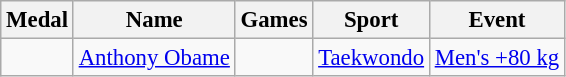<table class="wikitable sortable" style="font-size: 95%;">
<tr>
<th>Medal</th>
<th>Name</th>
<th>Games</th>
<th>Sport</th>
<th>Event</th>
</tr>
<tr>
<td></td>
<td><a href='#'>Anthony Obame</a></td>
<td></td>
<td> <a href='#'>Taekwondo</a></td>
<td><a href='#'>Men's +80 kg</a></td>
</tr>
</table>
